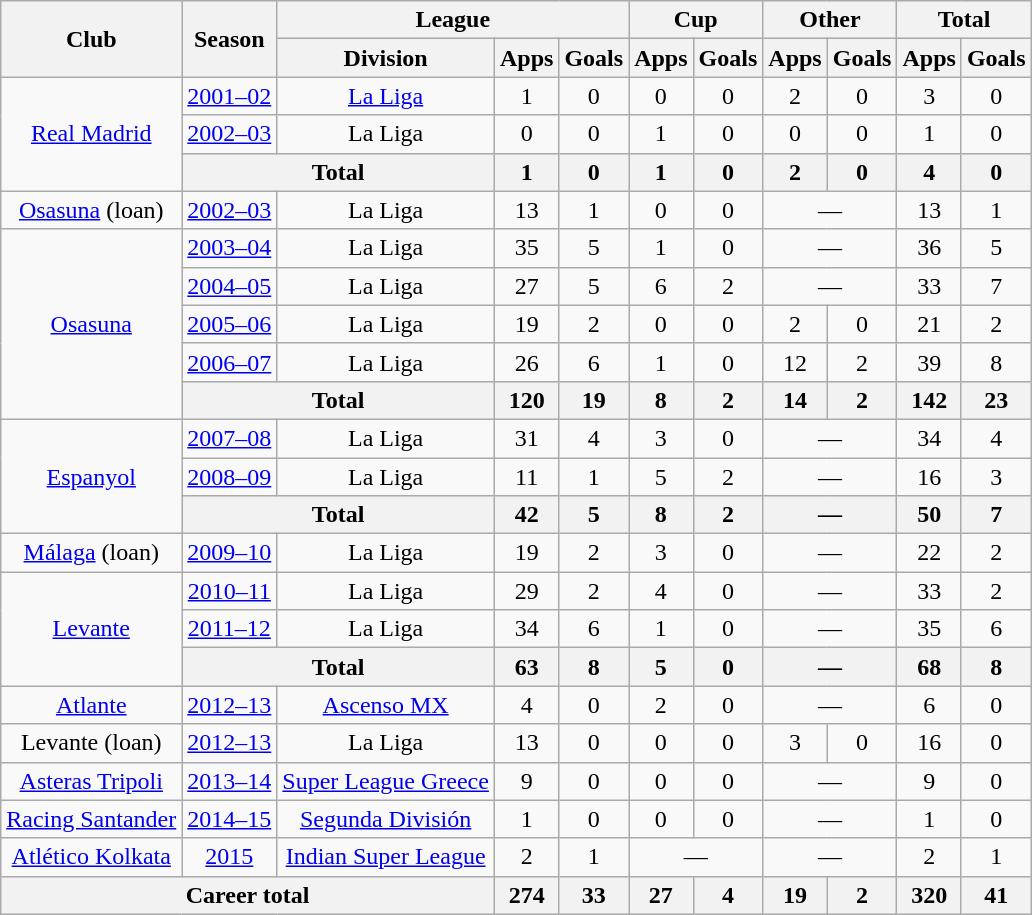<table class="wikitable" style="text-align: center;">
<tr>
<th rowspan="2">Club</th>
<th rowspan="2">Season</th>
<th colspan="3">League</th>
<th colspan="2">Cup</th>
<th colspan="2">Other</th>
<th colspan="2">Total</th>
</tr>
<tr>
<th>Division</th>
<th>Apps</th>
<th>Goals</th>
<th>Apps</th>
<th>Goals</th>
<th>Apps</th>
<th>Goals</th>
<th>Apps</th>
<th>Goals</th>
</tr>
<tr>
<td rowspan="3"><a href='#'>Real Madrid</a></td>
<td><a href='#'>2001–02</a></td>
<td><a href='#'>La Liga</a></td>
<td>1</td>
<td>0</td>
<td>0</td>
<td>0</td>
<td>2</td>
<td>0</td>
<td>3</td>
<td>0</td>
</tr>
<tr>
<td><a href='#'>2002–03</a></td>
<td>La Liga</td>
<td>0</td>
<td>0</td>
<td>1</td>
<td>0</td>
<td>0</td>
<td>0</td>
<td>1</td>
<td>0</td>
</tr>
<tr>
<th colspan="2">Total</th>
<th>1</th>
<th>0</th>
<th>1</th>
<th>0</th>
<th>2</th>
<th>0</th>
<th>4</th>
<th>0</th>
</tr>
<tr>
<td><a href='#'>Osasuna</a> (loan)</td>
<td><a href='#'>2002–03</a></td>
<td>La Liga</td>
<td>13</td>
<td>1</td>
<td>0</td>
<td>0</td>
<td colspan="2">—</td>
<td>13</td>
<td>1</td>
</tr>
<tr>
<td rowspan="5"><a href='#'>Osasuna</a></td>
<td><a href='#'>2003–04</a></td>
<td>La Liga</td>
<td>35</td>
<td>5</td>
<td>1</td>
<td>0</td>
<td colspan="2">—</td>
<td>36</td>
<td>5</td>
</tr>
<tr>
<td><a href='#'>2004–05</a></td>
<td>La Liga</td>
<td>27</td>
<td>5</td>
<td>6</td>
<td>2</td>
<td colspan="2">—</td>
<td>33</td>
<td>7</td>
</tr>
<tr>
<td><a href='#'>2005–06</a></td>
<td>La Liga</td>
<td>19</td>
<td>2</td>
<td>0</td>
<td>0</td>
<td>2</td>
<td>0</td>
<td>21</td>
<td>2</td>
</tr>
<tr>
<td><a href='#'>2006–07</a></td>
<td>La Liga</td>
<td>26</td>
<td>6</td>
<td>1</td>
<td>0</td>
<td>12</td>
<td>2</td>
<td>39</td>
<td>8</td>
</tr>
<tr>
<th colspan="2">Total</th>
<th>120</th>
<th>19</th>
<th>8</th>
<th>2</th>
<th>14</th>
<th>2</th>
<th>142</th>
<th>23</th>
</tr>
<tr>
<td rowspan="3"><a href='#'>Espanyol</a></td>
<td><a href='#'>2007–08</a></td>
<td>La Liga</td>
<td>31</td>
<td>4</td>
<td>3</td>
<td>0</td>
<td colspan="2">—</td>
<td>34</td>
<td>4</td>
</tr>
<tr>
<td><a href='#'>2008–09</a></td>
<td>La Liga</td>
<td>11</td>
<td>1</td>
<td>5</td>
<td>2</td>
<td colspan="2">—</td>
<td>16</td>
<td>3</td>
</tr>
<tr>
<th colspan="2">Total</th>
<th>42</th>
<th>5</th>
<th>8</th>
<th>2</th>
<th colspan="2">—</th>
<th>50</th>
<th>7</th>
</tr>
<tr>
<td rowspan="1"><a href='#'>Málaga</a> (loan)</td>
<td><a href='#'>2009–10</a></td>
<td>La Liga</td>
<td>19</td>
<td>2</td>
<td>3</td>
<td>0</td>
<td colspan="2">—</td>
<td>22</td>
<td>2</td>
</tr>
<tr>
<td rowspan="3"><a href='#'>Levante</a></td>
<td><a href='#'>2010–11</a></td>
<td>La Liga</td>
<td>29</td>
<td>2</td>
<td>4</td>
<td>0</td>
<td colspan="2">—</td>
<td>33</td>
<td>2</td>
</tr>
<tr>
<td><a href='#'>2011–12</a></td>
<td>La Liga</td>
<td>34</td>
<td>6</td>
<td>1</td>
<td>0</td>
<td colspan="2">—</td>
<td>35</td>
<td>6</td>
</tr>
<tr>
<th colspan="2">Total</th>
<th>63</th>
<th>8</th>
<th>5</th>
<th>0</th>
<th colspan="2">—</th>
<th>68</th>
<th>8</th>
</tr>
<tr>
<td><a href='#'>Atlante</a></td>
<td><a href='#'>2012–13</a></td>
<td><a href='#'>Ascenso MX</a></td>
<td>4</td>
<td>0</td>
<td>2</td>
<td>0</td>
<td colspan="2">—</td>
<td>6</td>
<td>0</td>
</tr>
<tr>
<td>Levante (loan)</td>
<td><a href='#'>2012–13</a></td>
<td>La Liga</td>
<td>13</td>
<td>0</td>
<td>0</td>
<td>0</td>
<td>3</td>
<td>0</td>
<td>16</td>
<td>0</td>
</tr>
<tr>
<td><a href='#'>Asteras Tripoli</a></td>
<td><a href='#'>2013–14</a></td>
<td><a href='#'>Super League Greece</a></td>
<td>9</td>
<td>0</td>
<td>0</td>
<td>0</td>
<td colspan="2">—</td>
<td>9</td>
<td>0</td>
</tr>
<tr>
<td><a href='#'>Racing Santander</a></td>
<td><a href='#'>2014–15</a></td>
<td><a href='#'>Segunda División</a></td>
<td>1</td>
<td>0</td>
<td>0</td>
<td>0</td>
<td colspan="2">—</td>
<td>1</td>
<td>0</td>
</tr>
<tr>
<td><a href='#'>Atlético Kolkata</a></td>
<td><a href='#'>2015</a></td>
<td><a href='#'>Indian Super League</a></td>
<td>2</td>
<td>1</td>
<td colspan="2">—</td>
<td colspan="2">—</td>
<td>2</td>
<td>1</td>
</tr>
<tr>
<th colspan="3">Career total</th>
<th>274</th>
<th>33</th>
<th>27</th>
<th>4</th>
<th>19</th>
<th>2</th>
<th>320</th>
<th>41</th>
</tr>
</table>
